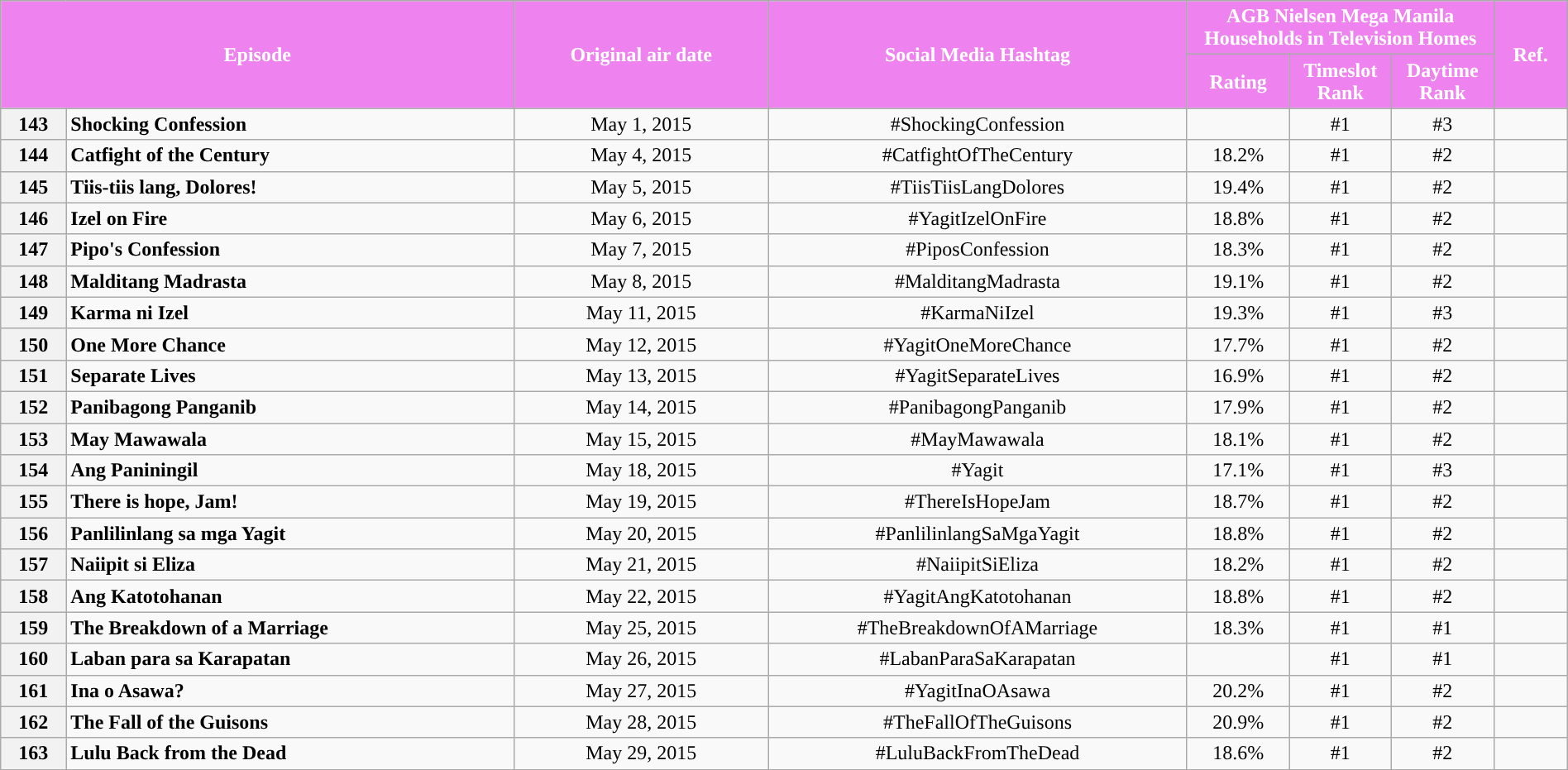<table class="wikitable" style="text-align:center; font-size:100%; line-height:18px;"  width="100%">
<tr>
<th colspan="2" rowspan="2" style="background-color:#EE82EE; color:#ffffff;">Episode</th>
<th style="background:#EE82EE; color:white" rowspan="2">Original air date</th>
<th style="background:#EE82EE; color:white" rowspan="2">Social Media Hashtag</th>
<th style="background-color:#EE82EE; color:#ffffff;" colspan="3">AGB Nielsen Mega Manila Households in Television Homes</th>
<th rowspan="2" style="background:#EE82EE; color:white">Ref.</th>
</tr>
<tr style="text-align: center style=">
<th style="background-color:#EE82EE; width:75px; color:#ffffff;">Rating</th>
<th style="background-color:#EE82EE; width:75px; color:#ffffff;">Timeslot Rank</th>
<th style="background-color:#EE82EE; width:75px; color:#ffffff;">Daytime Rank</th>
</tr>
<tr>
<th>143</th>
<td style="text-align: left;"><strong>Shocking Confession</strong></td>
<td>May 1, 2015</td>
<td>#ShockingConfession</td>
<td></td>
<td>#1</td>
<td>#3</td>
<td></td>
</tr>
<tr>
<th>144</th>
<td style="text-align: left;"><strong>Catfight of the Century</strong></td>
<td>May 4, 2015</td>
<td>#CatfightOfTheCentury</td>
<td>18.2%</td>
<td>#1</td>
<td>#2</td>
<td></td>
</tr>
<tr>
<th>145</th>
<td style="text-align: left;"><strong>Tiis-tiis lang, Dolores!</strong></td>
<td>May 5, 2015</td>
<td>#TiisTiisLangDolores</td>
<td>19.4%</td>
<td>#1</td>
<td>#2</td>
<td></td>
</tr>
<tr>
<th>146</th>
<td style="text-align: left;"><strong>Izel on Fire</strong></td>
<td>May 6, 2015</td>
<td>#YagitIzelOnFire</td>
<td>18.8%</td>
<td>#1</td>
<td>#2</td>
<td></td>
</tr>
<tr>
<th>147</th>
<td style="text-align: left;"><strong>Pipo's Confession</strong></td>
<td>May 7, 2015</td>
<td>#PiposConfession</td>
<td>18.3%</td>
<td>#1</td>
<td>#2</td>
<td></td>
</tr>
<tr>
<th>148</th>
<td style="text-align: left;"><strong>Malditang Madrasta</strong></td>
<td>May 8, 2015</td>
<td>#MalditangMadrasta</td>
<td>19.1%</td>
<td>#1</td>
<td>#2</td>
<td></td>
</tr>
<tr>
<th>149</th>
<td style="text-align: left;"><strong>Karma ni Izel</strong></td>
<td>May 11, 2015</td>
<td>#KarmaNiIzel</td>
<td>19.3%</td>
<td>#1</td>
<td>#3</td>
<td></td>
</tr>
<tr>
<th>150</th>
<td style="text-align: left;"><strong>One More Chance</strong></td>
<td>May 12, 2015</td>
<td>#YagitOneMoreChance</td>
<td>17.7%</td>
<td>#1</td>
<td>#2</td>
<td></td>
</tr>
<tr>
<th>151</th>
<td style="text-align: left;"><strong>Separate Lives</strong></td>
<td>May 13, 2015</td>
<td>#YagitSeparateLives</td>
<td>16.9%</td>
<td>#1</td>
<td>#2</td>
<td></td>
</tr>
<tr>
<th>152</th>
<td style="text-align: left;"><strong>Panibagong Panganib</strong></td>
<td>May 14, 2015</td>
<td>#PanibagongPanganib</td>
<td>17.9%</td>
<td>#1</td>
<td>#2</td>
<td></td>
</tr>
<tr>
<th>153</th>
<td style="text-align: left;"><strong>May Mawawala</strong></td>
<td>May 15, 2015</td>
<td>#MayMawawala</td>
<td>18.1%</td>
<td>#1</td>
<td>#2</td>
<td></td>
</tr>
<tr>
<th>154</th>
<td style="text-align: left;"><strong>Ang Paniningil</strong></td>
<td>May 18, 2015</td>
<td>#Yagit</td>
<td>17.1%</td>
<td>#1</td>
<td>#3</td>
<td></td>
</tr>
<tr>
<th>155</th>
<td style="text-align: left;"><strong>There is hope, Jam!</strong></td>
<td>May 19, 2015</td>
<td>#ThereIsHopeJam</td>
<td>18.7%</td>
<td>#1</td>
<td>#2</td>
<td></td>
</tr>
<tr>
<th>156</th>
<td style="text-align: left;"><strong>Panlilinlang sa mga Yagit</strong></td>
<td>May 20, 2015</td>
<td>#PanlilinlangSaMgaYagit</td>
<td>18.8%</td>
<td>#1</td>
<td>#2</td>
<td></td>
</tr>
<tr>
<th>157</th>
<td style="text-align: left;"><strong>Naiipit si Eliza</strong></td>
<td>May 21, 2015</td>
<td>#NaiipitSiEliza</td>
<td>18.2%</td>
<td>#1</td>
<td>#2</td>
<td></td>
</tr>
<tr>
<th>158</th>
<td style="text-align: left;"><strong>Ang Katotohanan</strong></td>
<td>May 22, 2015</td>
<td>#YagitAngKatotohanan</td>
<td>18.8%</td>
<td>#1</td>
<td>#2</td>
<td></td>
</tr>
<tr>
<th>159</th>
<td style="text-align: left;"><strong>The Breakdown of a Marriage</strong></td>
<td>May 25, 2015</td>
<td>#TheBreakdownOfAMarriage</td>
<td>18.3%</td>
<td>#1</td>
<td>#1</td>
<td></td>
</tr>
<tr>
<th>160</th>
<td style="text-align: left;"><strong>Laban para sa Karapatan</strong></td>
<td>May 26, 2015</td>
<td>#LabanParaSaKarapatan</td>
<td></td>
<td>#1</td>
<td>#1</td>
<td></td>
</tr>
<tr>
<th>161</th>
<td style="text-align: left;"><strong>Ina o Asawa?</strong></td>
<td>May 27, 2015</td>
<td>#YagitInaOAsawa</td>
<td>20.2%</td>
<td>#1</td>
<td>#2</td>
<td></td>
</tr>
<tr>
<th>162</th>
<td style="text-align: left;"><strong>The Fall of the Guisons</strong></td>
<td>May 28, 2015</td>
<td>#TheFallOfTheGuisons</td>
<td>20.9%</td>
<td>#1</td>
<td>#2</td>
<td></td>
</tr>
<tr>
<th>163</th>
<td style="text-align: left;"><strong>Lulu Back from the Dead</strong></td>
<td>May 29, 2015</td>
<td>#LuluBackFromTheDead</td>
<td>18.6%</td>
<td>#1</td>
<td>#2</td>
<td></td>
</tr>
<tr>
</tr>
</table>
